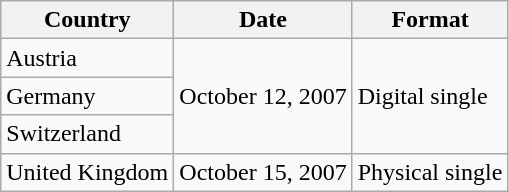<table class="wikitable">
<tr>
<th>Country</th>
<th>Date</th>
<th>Format</th>
</tr>
<tr>
<td>Austria</td>
<td rowspan="3">October 12, 2007</td>
<td rowspan="3">Digital single</td>
</tr>
<tr>
<td>Germany</td>
</tr>
<tr>
<td>Switzerland</td>
</tr>
<tr>
<td>United Kingdom</td>
<td>October 15, 2007</td>
<td>Physical single</td>
</tr>
</table>
